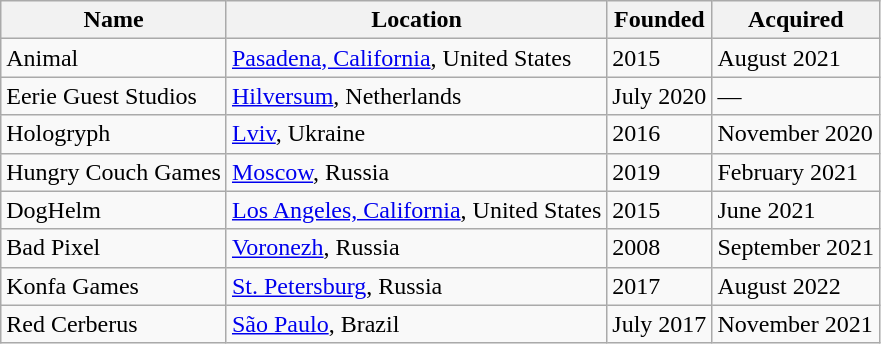<table class="wikitable sortable plainrowheaders">
<tr>
<th scope="col">Name</th>
<th scope="col">Location</th>
<th scope="col">Founded</th>
<th scope="col">Acquired</th>
</tr>
<tr>
<td>Animal</td>
<td><a href='#'>Pasadena, California</a>, United States</td>
<td>2015</td>
<td>August 2021</td>
</tr>
<tr>
<td>Eerie Guest Studios</td>
<td><a href='#'>Hilversum</a>, Netherlands</td>
<td>July 2020</td>
<td>—</td>
</tr>
<tr>
<td>Hologryph</td>
<td><a href='#'>Lviv</a>, Ukraine</td>
<td>2016</td>
<td>November 2020</td>
</tr>
<tr>
<td>Hungry Couch Games</td>
<td><a href='#'>Moscow</a>, Russia</td>
<td>2019</td>
<td>February 2021</td>
</tr>
<tr>
<td>DogHelm</td>
<td><a href='#'>Los Angeles, California</a>, United States</td>
<td>2015</td>
<td>June 2021</td>
</tr>
<tr>
<td>Bad Pixel</td>
<td><a href='#'>Voronezh</a>, Russia</td>
<td>2008</td>
<td>September 2021</td>
</tr>
<tr>
<td>Konfa Games</td>
<td><a href='#'>St. Petersburg</a>, Russia</td>
<td>2017</td>
<td>August 2022</td>
</tr>
<tr>
<td>Red Cerberus</td>
<td><a href='#'>São Paulo</a>, Brazil</td>
<td>July 2017</td>
<td>November 2021</td>
</tr>
</table>
